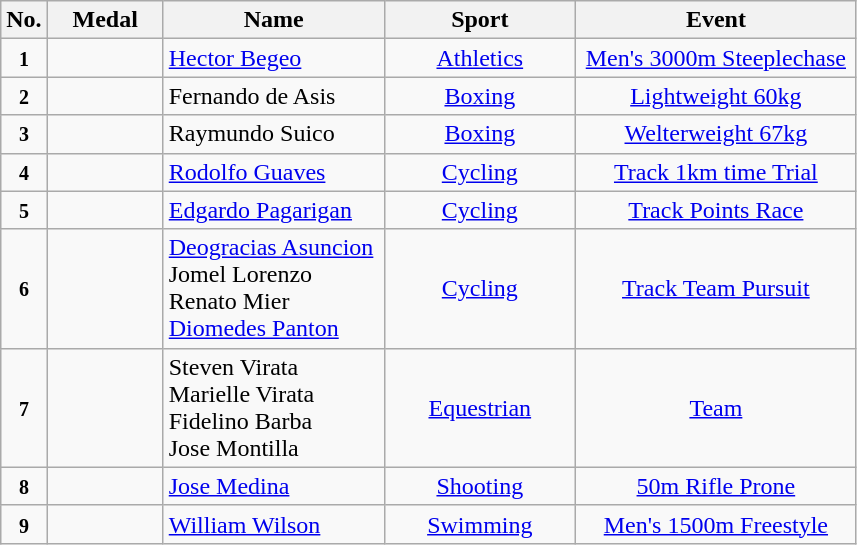<table class="wikitable" style="font-size:100%; text-align:center;">
<tr>
<th width="10">No.</th>
<th width="70">Medal</th>
<th width="140">Name</th>
<th width="120">Sport</th>
<th width="180">Event</th>
</tr>
<tr>
<td><small><strong>1</strong></small></td>
<td></td>
<td align=left><a href='#'>Hector Begeo</a></td>
<td> <a href='#'>Athletics</a></td>
<td><a href='#'>Men's 3000m Steeplechase</a></td>
</tr>
<tr>
<td><small><strong>2</strong></small></td>
<td></td>
<td align=left>Fernando de Asis</td>
<td> <a href='#'>Boxing</a></td>
<td><a href='#'>Lightweight 60kg</a></td>
</tr>
<tr>
<td><small><strong>3</strong></small></td>
<td></td>
<td align=left>Raymundo Suico</td>
<td> <a href='#'>Boxing</a></td>
<td><a href='#'>Welterweight 67kg</a></td>
</tr>
<tr>
<td><small><strong>4</strong></small></td>
<td></td>
<td align=left><a href='#'>Rodolfo Guaves</a></td>
<td> <a href='#'>Cycling</a></td>
<td><a href='#'>Track 1km time Trial</a></td>
</tr>
<tr>
<td><small><strong>5</strong></small></td>
<td></td>
<td align=left><a href='#'>Edgardo Pagarigan</a></td>
<td> <a href='#'>Cycling</a></td>
<td><a href='#'>Track Points Race</a></td>
</tr>
<tr>
<td><small><strong>6</strong></small></td>
<td></td>
<td align=left><a href='#'>Deogracias Asuncion</a><br>Jomel Lorenzo<br>Renato Mier<br><a href='#'>Diomedes Panton</a></td>
<td> <a href='#'>Cycling</a></td>
<td><a href='#'>Track Team Pursuit</a></td>
</tr>
<tr>
<td><small><strong>7</strong></small></td>
<td></td>
<td align=left>Steven Virata<br>Marielle Virata<br>Fidelino Barba<br>Jose Montilla</td>
<td> <a href='#'>Equestrian</a></td>
<td><a href='#'>Team</a></td>
</tr>
<tr>
<td><small><strong>8</strong></small></td>
<td></td>
<td align=left><a href='#'>Jose Medina</a></td>
<td> <a href='#'>Shooting</a></td>
<td><a href='#'>50m Rifle Prone</a></td>
</tr>
<tr>
<td><small><strong>9</strong></small></td>
<td></td>
<td align=left><a href='#'>William Wilson</a></td>
<td> <a href='#'>Swimming</a></td>
<td><a href='#'>Men's 1500m Freestyle</a></td>
</tr>
</table>
